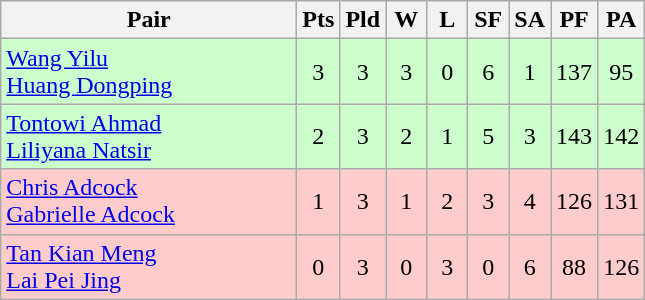<table class=wikitable style="text-align:center">
<tr>
<th width=190>Pair</th>
<th width=20>Pts</th>
<th width=20>Pld</th>
<th width=20>W</th>
<th width=20>L</th>
<th width=20>SF</th>
<th width=20>SA</th>
<th width=20>PF</th>
<th width=20>PA</th>
</tr>
<tr bgcolor=ccffcc>
<td style="text-align:left"> <a href='#'>Wang Yilu</a><br> <a href='#'>Huang Dongping</a></td>
<td>3</td>
<td>3</td>
<td>3</td>
<td>0</td>
<td>6</td>
<td>1</td>
<td>137</td>
<td>95</td>
</tr>
<tr bgcolor=ccffcc>
<td style="text-align:left"> <a href='#'>Tontowi Ahmad</a><br> <a href='#'>Liliyana Natsir</a></td>
<td>2</td>
<td>3</td>
<td>2</td>
<td>1</td>
<td>5</td>
<td>3</td>
<td>143</td>
<td>142</td>
</tr>
<tr bgcolor="ffcccc">
<td style="text-align:left"> <a href='#'>Chris Adcock</a><br> <a href='#'>Gabrielle Adcock</a></td>
<td>1</td>
<td>3</td>
<td>1</td>
<td>2</td>
<td>3</td>
<td>4</td>
<td>126</td>
<td>131</td>
</tr>
<tr bgcolor="ffcccc">
<td style="text-align:left"> <a href='#'>Tan Kian Meng</a><br> <a href='#'>Lai Pei Jing</a></td>
<td>0</td>
<td>3</td>
<td>0</td>
<td>3</td>
<td>0</td>
<td>6</td>
<td>88</td>
<td>126</td>
</tr>
</table>
